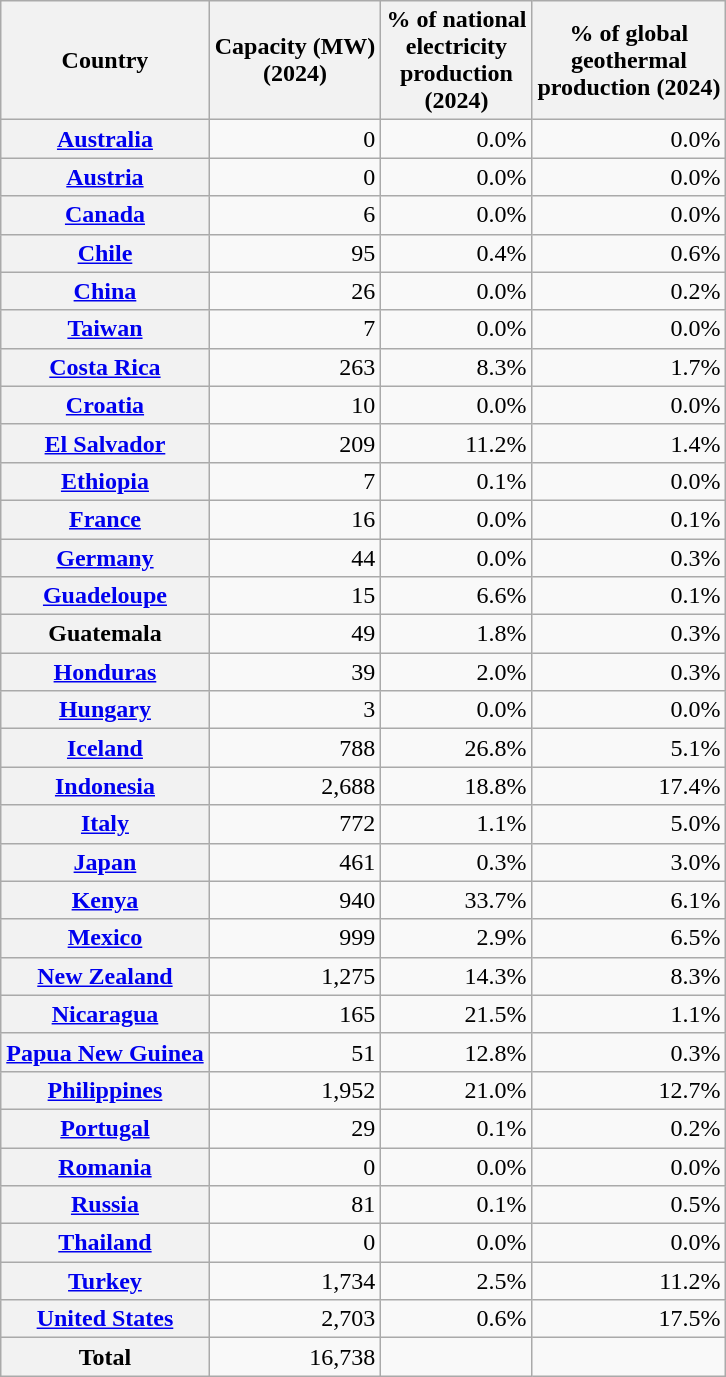<table class="sortable wikitable" style="text-align:right;">
<tr>
<th scope="col">Country</th>
<th scope="col">Capacity (MW) <br>(2024)</th>
<th scope="col">% of national <br> electricity <br>production<br>(2024)</th>
<th scope="col">% of global<br>geothermal <br>production (2024)</th>
</tr>
<tr>
<th scope="row"><a href='#'>Australia</a></th>
<td>0</td>
<td>0.0%</td>
<td>0.0%</td>
</tr>
<tr>
<th scope="row"><a href='#'>Austria</a></th>
<td>0</td>
<td>0.0%</td>
<td>0.0%</td>
</tr>
<tr>
<th scope="row"><a href='#'>Canada</a></th>
<td>6</td>
<td>0.0%</td>
<td>0.0%</td>
</tr>
<tr>
<th scope="row"><a href='#'>Chile</a></th>
<td>95</td>
<td>0.4%</td>
<td>0.6%</td>
</tr>
<tr>
<th scope="row"><a href='#'>China</a></th>
<td>26</td>
<td>0.0%</td>
<td>0.2%</td>
</tr>
<tr>
<th scope="row"><a href='#'>Taiwan</a></th>
<td>7</td>
<td>0.0%</td>
<td>0.0%</td>
</tr>
<tr>
<th scope="row"><a href='#'>Costa Rica</a></th>
<td>263</td>
<td>8.3%</td>
<td>1.7%</td>
</tr>
<tr>
<th scope="row"><a href='#'>Croatia</a></th>
<td>10</td>
<td>0.0%</td>
<td>0.0%</td>
</tr>
<tr>
<th scope="row"><a href='#'>El Salvador</a></th>
<td>209</td>
<td>11.2%</td>
<td>1.4%</td>
</tr>
<tr>
<th scope="row"><a href='#'>Ethiopia</a></th>
<td>7</td>
<td>0.1%</td>
<td>0.0%</td>
</tr>
<tr>
<th scope="row"><a href='#'>France</a></th>
<td>16</td>
<td>0.0%</td>
<td>0.1%</td>
</tr>
<tr>
<th scope="row"><a href='#'>Germany</a></th>
<td>44</td>
<td>0.0%</td>
<td>0.3%</td>
</tr>
<tr>
<th scope="row"><a href='#'>Guadeloupe</a></th>
<td>15</td>
<td>6.6%</td>
<td>0.1%</td>
</tr>
<tr>
<th scope="row">Guatemala</th>
<td>49</td>
<td>1.8%</td>
<td>0.3%</td>
</tr>
<tr>
<th scope="row"><a href='#'>Honduras</a></th>
<td>39</td>
<td>2.0%</td>
<td>0.3%</td>
</tr>
<tr>
<th scope="row"><a href='#'>Hungary</a></th>
<td>3</td>
<td>0.0%</td>
<td>0.0%</td>
</tr>
<tr>
<th scope="row"><a href='#'>Iceland</a></th>
<td>788</td>
<td>26.8%</td>
<td>5.1%</td>
</tr>
<tr>
<th scope="row"><a href='#'>Indonesia</a></th>
<td>2,688</td>
<td>18.8%</td>
<td>17.4%</td>
</tr>
<tr>
<th scope="row"><a href='#'>Italy</a></th>
<td>772</td>
<td>1.1%</td>
<td>5.0%</td>
</tr>
<tr>
<th scope="row"><a href='#'>Japan</a></th>
<td>461</td>
<td>0.3%</td>
<td>3.0%</td>
</tr>
<tr>
<th scope="row"><a href='#'>Kenya</a></th>
<td>940</td>
<td>33.7%</td>
<td>6.1%</td>
</tr>
<tr>
<th scope="row"><a href='#'>Mexico</a></th>
<td>999</td>
<td>2.9%</td>
<td>6.5%</td>
</tr>
<tr>
<th scope="row"><a href='#'>New Zealand</a></th>
<td>1,275</td>
<td>14.3%</td>
<td>8.3%</td>
</tr>
<tr>
<th scope="row"><a href='#'>Nicaragua</a></th>
<td>165</td>
<td>21.5%</td>
<td>1.1%</td>
</tr>
<tr>
<th scope="row"><a href='#'>Papua New Guinea</a></th>
<td>51</td>
<td>12.8%</td>
<td>0.3%</td>
</tr>
<tr>
<th scope="row"><a href='#'>Philippines</a></th>
<td>1,952</td>
<td>21.0%</td>
<td>12.7%</td>
</tr>
<tr>
<th scope="row"><a href='#'>Portugal</a></th>
<td>29</td>
<td>0.1%</td>
<td>0.2%</td>
</tr>
<tr class="sortbottom">
<th scope="row"><a href='#'>Romania</a></th>
<td>0</td>
<td>0.0%</td>
<td>0.0%</td>
</tr>
<tr>
<th><a href='#'>Russia</a></th>
<td>81</td>
<td>0.1%</td>
<td>0.5%</td>
</tr>
<tr>
<th><a href='#'>Thailand</a></th>
<td>0</td>
<td>0.0%</td>
<td>0.0%</td>
</tr>
<tr>
<th><a href='#'>Turkey</a></th>
<td>1,734</td>
<td>2.5%</td>
<td>11.2%</td>
</tr>
<tr>
<th><a href='#'>United States</a></th>
<td>2,703</td>
<td>0.6%</td>
<td>17.5%</td>
</tr>
<tr>
<th><strong>Total</strong></th>
<td>16,738</td>
<td></td>
<td></td>
</tr>
</table>
